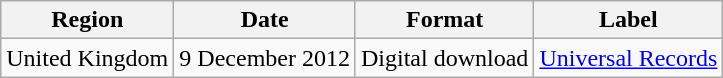<table class=wikitable>
<tr>
<th>Region</th>
<th>Date</th>
<th>Format</th>
<th>Label</th>
</tr>
<tr>
<td>United Kingdom</td>
<td>9 December 2012</td>
<td>Digital download</td>
<td><a href='#'>Universal Records</a></td>
</tr>
</table>
